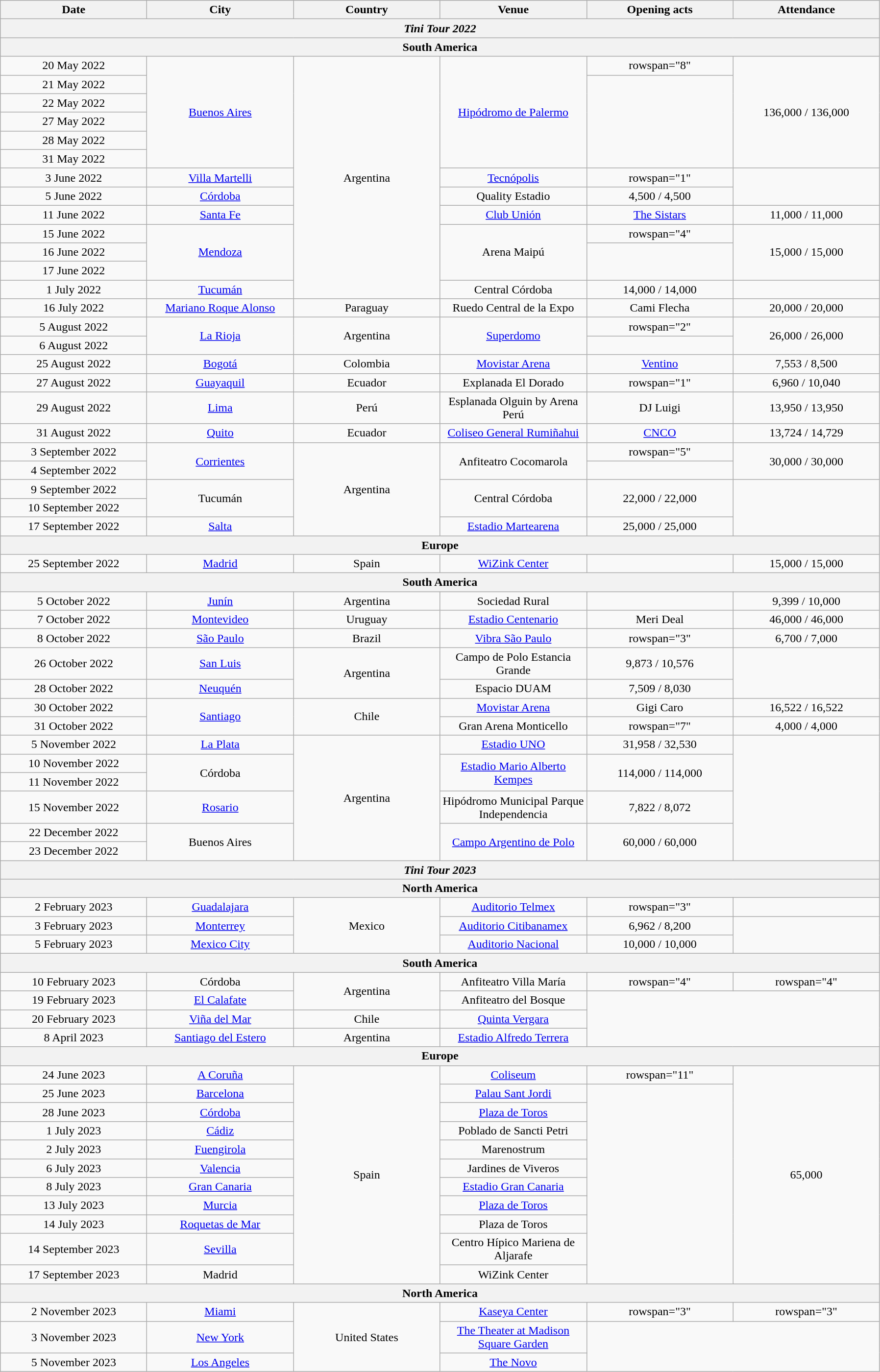<table class="wikitable" style="text-align:center;">
<tr>
<th scope="col" style="width:12em;">Date</th>
<th scope="col" style="width:12em;">City</th>
<th scope="col" style="width:12em;">Country</th>
<th scope="col" style="width:12em;">Venue</th>
<th scope="col" style="width:12em;">Opening acts</th>
<th scope="col" style="width:12em;">Attendance</th>
</tr>
<tr>
<th colspan="6"><em>Tini Tour 2022</em></th>
</tr>
<tr>
<th colspan="6">South America</th>
</tr>
<tr>
<td>20 May 2022</td>
<td rowspan="6"><a href='#'>Buenos Aires</a></td>
<td rowspan="13">Argentina</td>
<td rowspan="6"><a href='#'>Hipódromo de Palermo</a></td>
<td>rowspan="8" </td>
<td rowspan="6">136,000 / 136,000</td>
</tr>
<tr>
<td>21 May 2022</td>
</tr>
<tr>
<td>22 May 2022</td>
</tr>
<tr>
<td>27 May 2022</td>
</tr>
<tr>
<td>28 May 2022</td>
</tr>
<tr>
<td>31 May 2022</td>
</tr>
<tr>
<td>3 June 2022</td>
<td><a href='#'>Villa Martelli</a></td>
<td><a href='#'>Tecnópolis</a></td>
<td>rowspan="1" </td>
</tr>
<tr>
<td>5 June 2022</td>
<td><a href='#'>Córdoba</a></td>
<td>Quality Estadio</td>
<td>4,500 / 4,500</td>
</tr>
<tr>
<td>11 June 2022</td>
<td><a href='#'>Santa Fe</a></td>
<td><a href='#'>Club Unión</a></td>
<td><a href='#'>The Sistars</a></td>
<td>11,000 / 11,000</td>
</tr>
<tr>
<td>15 June 2022</td>
<td rowspan="3"><a href='#'>Mendoza</a></td>
<td rowspan="3">Arena Maipú</td>
<td>rowspan="4" </td>
<td rowspan="3">15,000 / 15,000</td>
</tr>
<tr>
<td>16 June 2022</td>
</tr>
<tr>
<td>17 June 2022</td>
</tr>
<tr>
<td>1 July 2022</td>
<td><a href='#'>Tucumán</a></td>
<td>Central Córdoba</td>
<td>14,000 / 14,000</td>
</tr>
<tr>
<td>16 July 2022</td>
<td><a href='#'>Mariano Roque Alonso</a></td>
<td>Paraguay</td>
<td>Ruedo Central de la Expo</td>
<td>Cami Flecha</td>
<td>20,000 / 20,000</td>
</tr>
<tr>
<td>5 August 2022</td>
<td rowspan="2"><a href='#'>La Rioja</a></td>
<td rowspan="2">Argentina</td>
<td rowspan="2"><a href='#'>Superdomo</a></td>
<td>rowspan="2" </td>
<td rowspan="2">26,000 / 26,000</td>
</tr>
<tr>
<td>6 August 2022</td>
</tr>
<tr>
<td>25 August 2022</td>
<td><a href='#'>Bogotá</a></td>
<td>Colombia</td>
<td><a href='#'>Movistar Arena</a></td>
<td><a href='#'>Ventino</a></td>
<td>7,553 / 8,500</td>
</tr>
<tr>
<td>27 August 2022</td>
<td><a href='#'>Guayaquil</a></td>
<td>Ecuador</td>
<td>Explanada El Dorado</td>
<td>rowspan="1" </td>
<td>6,960 / 10,040</td>
</tr>
<tr>
<td>29 August 2022</td>
<td><a href='#'>Lima</a></td>
<td>Perú</td>
<td>Esplanada Olguin by Arena Perú</td>
<td>DJ Luigi</td>
<td>13,950 / 13,950</td>
</tr>
<tr>
<td>31 August 2022</td>
<td><a href='#'>Quito</a></td>
<td>Ecuador</td>
<td><a href='#'>Coliseo General Rumiñahui</a></td>
<td><a href='#'>CNCO</a></td>
<td>13,724 / 14,729</td>
</tr>
<tr>
<td>3 September 2022</td>
<td rowspan="2"><a href='#'>Corrientes</a></td>
<td rowspan="5">Argentina</td>
<td rowspan="2">Anfiteatro Cocomarola</td>
<td>rowspan="5" </td>
<td rowspan="2">30,000 / 30,000</td>
</tr>
<tr>
<td>4 September 2022</td>
</tr>
<tr>
<td>9 September 2022</td>
<td rowspan="2">Tucumán</td>
<td rowspan="2">Central Córdoba</td>
<td rowspan="2">22,000 / 22,000</td>
</tr>
<tr>
<td>10 September 2022</td>
</tr>
<tr>
<td>17 September 2022</td>
<td><a href='#'>Salta</a></td>
<td><a href='#'>Estadio Martearena</a></td>
<td>25,000 / 25,000</td>
</tr>
<tr>
<th colspan="6">Europe</th>
</tr>
<tr>
<td>25 September 2022</td>
<td><a href='#'>Madrid</a></td>
<td>Spain</td>
<td><a href='#'>WiZink Center</a></td>
<td></td>
<td>15,000 / 15,000</td>
</tr>
<tr>
<th colspan="6">South America</th>
</tr>
<tr>
<td>5 October 2022</td>
<td><a href='#'>Junín</a></td>
<td>Argentina</td>
<td>Sociedad Rural</td>
<td></td>
<td>9,399 / 10,000</td>
</tr>
<tr>
<td>7 October 2022</td>
<td><a href='#'>Montevideo</a></td>
<td>Uruguay</td>
<td><a href='#'>Estadio Centenario</a></td>
<td>Meri Deal</td>
<td>46,000 / 46,000</td>
</tr>
<tr>
<td>8 October 2022</td>
<td><a href='#'>São Paulo</a></td>
<td>Brazil</td>
<td><a href='#'>Vibra São Paulo</a></td>
<td>rowspan="3" </td>
<td>6,700 / 7,000</td>
</tr>
<tr>
<td>26 October 2022</td>
<td><a href='#'>San Luis</a></td>
<td rowspan="2">Argentina</td>
<td>Campo de Polo Estancia Grande</td>
<td>9,873 / 10,576</td>
</tr>
<tr>
<td>28 October 2022</td>
<td><a href='#'>Neuquén</a></td>
<td>Espacio DUAM</td>
<td>7,509 / 8,030</td>
</tr>
<tr>
<td>30 October 2022</td>
<td rowspan="2"><a href='#'>Santiago</a></td>
<td rowspan="2">Chile</td>
<td><a href='#'>Movistar Arena</a></td>
<td>Gigi Caro</td>
<td>16,522 / 16,522</td>
</tr>
<tr>
<td>31 October 2022</td>
<td>Gran Arena Monticello</td>
<td>rowspan="7" </td>
<td>4,000 / 4,000</td>
</tr>
<tr>
<td>5 November 2022</td>
<td><a href='#'>La Plata</a></td>
<td rowspan="6">Argentina</td>
<td><a href='#'>Estadio UNO</a></td>
<td>31,958 / 32,530</td>
</tr>
<tr>
<td>10 November 2022</td>
<td rowspan="2">Córdoba</td>
<td rowspan="2"><a href='#'>Estadio Mario Alberto Kempes</a></td>
<td rowspan="2">114,000 / 114,000</td>
</tr>
<tr>
<td>11 November 2022</td>
</tr>
<tr>
<td>15 November 2022</td>
<td><a href='#'>Rosario</a></td>
<td>Hipódromo Municipal Parque Independencia</td>
<td>7,822 / 8,072</td>
</tr>
<tr>
<td>22 December 2022</td>
<td rowspan="2">Buenos Aires</td>
<td rowspan="2"><a href='#'>Campo Argentino de Polo</a></td>
<td rowspan="2">60,000 / 60,000</td>
</tr>
<tr>
<td>23 December 2022</td>
</tr>
<tr>
<th colspan="6"><em>Tini Tour 2023</em></th>
</tr>
<tr>
<th colspan="6">North America</th>
</tr>
<tr>
<td>2 February 2023</td>
<td><a href='#'>Guadalajara</a></td>
<td rowspan="3">Mexico</td>
<td><a href='#'>Auditorio Telmex</a></td>
<td>rowspan="3" </td>
<td></td>
</tr>
<tr>
<td>3 February 2023</td>
<td><a href='#'>Monterrey</a></td>
<td><a href='#'>Auditorio Citibanamex</a></td>
<td>6,962 / 8,200</td>
</tr>
<tr>
<td>5 February 2023</td>
<td><a href='#'>Mexico City</a></td>
<td><a href='#'>Auditorio Nacional</a></td>
<td>10,000 / 10,000</td>
</tr>
<tr>
<th colspan="6">South America</th>
</tr>
<tr>
<td>10 February 2023</td>
<td>Córdoba</td>
<td rowspan="2">Argentina</td>
<td>Anfiteatro Villa María</td>
<td>rowspan="4" </td>
<td>rowspan="4" </td>
</tr>
<tr>
<td>19 February 2023</td>
<td><a href='#'>El Calafate</a></td>
<td>Anfiteatro del Bosque</td>
</tr>
<tr>
<td>20 February 2023</td>
<td><a href='#'>Viña del Mar</a></td>
<td>Chile</td>
<td><a href='#'>Quinta Vergara</a></td>
</tr>
<tr>
<td>8 April 2023</td>
<td><a href='#'>Santiago del Estero</a></td>
<td>Argentina</td>
<td><a href='#'>Estadio Alfredo Terrera</a></td>
</tr>
<tr>
<th colspan="6">Europe</th>
</tr>
<tr>
<td>24 June 2023</td>
<td><a href='#'>A Coruña</a></td>
<td rowspan="11">Spain</td>
<td><a href='#'>Coliseum</a></td>
<td>rowspan="11" </td>
<td rowspan="11">65,000</td>
</tr>
<tr>
<td>25 June 2023</td>
<td><a href='#'>Barcelona</a></td>
<td><a href='#'>Palau Sant Jordi</a></td>
</tr>
<tr>
<td>28 June 2023</td>
<td><a href='#'>Córdoba</a></td>
<td><a href='#'>Plaza de Toros</a></td>
</tr>
<tr>
<td>1 July 2023</td>
<td><a href='#'>Cádiz</a></td>
<td>Poblado de Sancti Petri</td>
</tr>
<tr>
<td>2 July 2023</td>
<td><a href='#'>Fuengirola</a></td>
<td>Marenostrum</td>
</tr>
<tr>
<td>6 July 2023</td>
<td><a href='#'>Valencia</a></td>
<td>Jardines de Viveros</td>
</tr>
<tr>
<td>8 July 2023</td>
<td><a href='#'>Gran Canaria</a></td>
<td><a href='#'>Estadio Gran Canaria</a></td>
</tr>
<tr>
<td>13 July 2023</td>
<td><a href='#'>Murcia</a></td>
<td><a href='#'>Plaza de Toros</a></td>
</tr>
<tr>
<td>14 July 2023</td>
<td><a href='#'>Roquetas de Mar</a></td>
<td>Plaza de Toros</td>
</tr>
<tr>
<td>14 September 2023</td>
<td><a href='#'>Sevilla</a></td>
<td>Centro Hípico Mariena de Aljarafe</td>
</tr>
<tr>
<td>17 September 2023</td>
<td>Madrid</td>
<td>WiZink Center</td>
</tr>
<tr>
<th colspan="6">North America</th>
</tr>
<tr>
<td>2 November 2023</td>
<td><a href='#'>Miami</a></td>
<td rowspan="3">United States</td>
<td><a href='#'>Kaseya Center</a></td>
<td>rowspan="3" </td>
<td>rowspan="3" </td>
</tr>
<tr>
<td>3 November 2023</td>
<td><a href='#'>New York</a></td>
<td><a href='#'>The Theater at Madison Square Garden</a></td>
</tr>
<tr>
<td>5 November 2023</td>
<td><a href='#'>Los Angeles</a></td>
<td><a href='#'>The Novo</a></td>
</tr>
</table>
